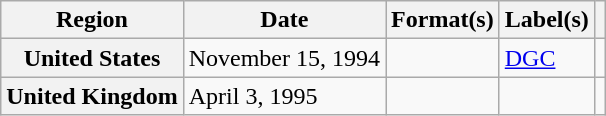<table class="wikitable plainrowheaders">
<tr>
<th scope="col">Region</th>
<th scope="col">Date</th>
<th scope="col">Format(s)</th>
<th scope="col">Label(s)</th>
<th scope="col"></th>
</tr>
<tr>
<th scope="row">United States</th>
<td>November 15, 1994</td>
<td></td>
<td><a href='#'>DGC</a></td>
<td></td>
</tr>
<tr>
<th scope="row">United Kingdom</th>
<td>April 3, 1995</td>
<td></td>
<td></td>
<td></td>
</tr>
</table>
